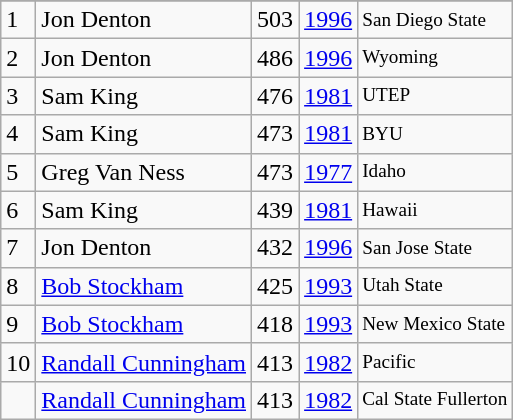<table class="wikitable">
<tr>
</tr>
<tr>
<td>1</td>
<td>Jon Denton</td>
<td>503</td>
<td><a href='#'>1996</a></td>
<td style="font-size:80%;">San Diego State</td>
</tr>
<tr>
<td>2</td>
<td>Jon Denton</td>
<td>486</td>
<td><a href='#'>1996</a></td>
<td style="font-size:80%;">Wyoming</td>
</tr>
<tr>
<td>3</td>
<td>Sam King</td>
<td>476</td>
<td><a href='#'>1981</a></td>
<td style="font-size:80%;">UTEP</td>
</tr>
<tr>
<td>4</td>
<td>Sam King</td>
<td>473</td>
<td><a href='#'>1981</a></td>
<td style="font-size:80%;">BYU</td>
</tr>
<tr>
<td>5</td>
<td>Greg Van Ness</td>
<td>473</td>
<td><a href='#'>1977</a></td>
<td style="font-size:80%;">Idaho</td>
</tr>
<tr>
<td>6</td>
<td>Sam King</td>
<td>439</td>
<td><a href='#'>1981</a></td>
<td style="font-size:80%;">Hawaii</td>
</tr>
<tr>
<td>7</td>
<td>Jon Denton</td>
<td>432</td>
<td><a href='#'>1996</a></td>
<td style="font-size:80%;">San Jose State</td>
</tr>
<tr>
<td>8</td>
<td><a href='#'>Bob Stockham</a></td>
<td>425</td>
<td><a href='#'>1993</a></td>
<td style="font-size:80%;">Utah State</td>
</tr>
<tr>
<td>9</td>
<td><a href='#'>Bob Stockham</a></td>
<td>418</td>
<td><a href='#'>1993</a></td>
<td style="font-size:80%;">New Mexico State</td>
</tr>
<tr>
<td>10</td>
<td><a href='#'>Randall Cunningham</a></td>
<td>413</td>
<td><a href='#'>1982</a></td>
<td style="font-size:80%;">Pacific</td>
</tr>
<tr>
<td></td>
<td><a href='#'>Randall Cunningham</a></td>
<td>413</td>
<td><a href='#'>1982</a></td>
<td style="font-size:80%;">Cal State Fullerton</td>
</tr>
</table>
